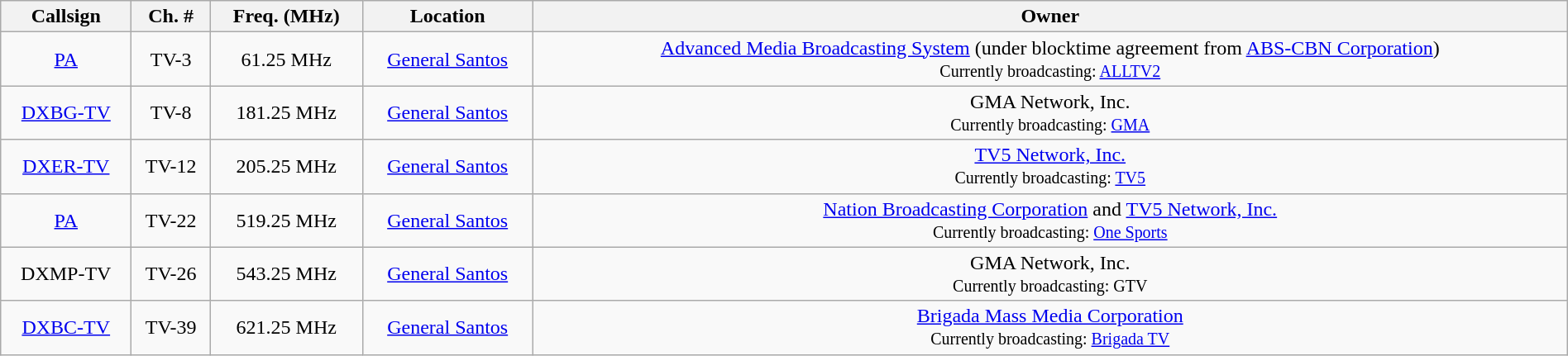<table class="wikitable" style="width:100%; text-align:center;">
<tr>
<th>Callsign</th>
<th>Ch. #</th>
<th>Freq. (MHz)</th>
<th>Location</th>
<th>Owner</th>
</tr>
<tr>
<td><a href='#'>PA</a></td>
<td>TV-3</td>
<td>61.25 MHz</td>
<td><a href='#'>General Santos</a></td>
<td><a href='#'>Advanced Media Broadcasting System</a> (under blocktime agreement from <a href='#'>ABS-CBN Corporation</a>)<br><small>Currently broadcasting: <a href='#'>ALLTV2</a></small></td>
</tr>
<tr>
<td><a href='#'>DXBG-TV</a></td>
<td>TV-8</td>
<td>181.25 MHz</td>
<td><a href='#'>General Santos</a></td>
<td>GMA Network, Inc.<br><small>Currently broadcasting: <a href='#'>GMA</a></small></td>
</tr>
<tr>
<td><a href='#'>DXER-TV</a></td>
<td>TV-12</td>
<td>205.25 MHz</td>
<td><a href='#'>General Santos</a></td>
<td><a href='#'>TV5 Network, Inc.</a><br><small>Currently broadcasting: <a href='#'>TV5</a></small></td>
</tr>
<tr>
<td><a href='#'>PA</a></td>
<td>TV-22</td>
<td>519.25 MHz</td>
<td><a href='#'>General Santos</a></td>
<td><a href='#'>Nation Broadcasting Corporation</a> and <a href='#'>TV5 Network, Inc.</a><br><small>Currently broadcasting: <a href='#'>One Sports</a></small></td>
</tr>
<tr>
<td>DXMP-TV</td>
<td>TV-26</td>
<td>543.25 MHz</td>
<td><a href='#'>General Santos</a></td>
<td>GMA Network, Inc.<br><small>Currently broadcasting: GTV</small></td>
</tr>
<tr>
<td><a href='#'>DXBC-TV</a></td>
<td>TV-39</td>
<td>621.25 MHz</td>
<td><a href='#'>General Santos</a></td>
<td><a href='#'>Brigada Mass Media Corporation</a><br><small>Currently broadcasting: <a href='#'>Brigada TV</a></small></td>
</tr>
</table>
